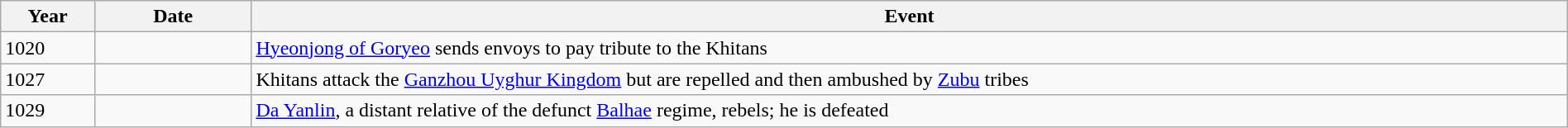<table class="wikitable" width="100%">
<tr>
<th style="width:6%">Year</th>
<th style="width:10%">Date</th>
<th>Event</th>
</tr>
<tr>
<td>1020</td>
<td></td>
<td><a href='#'>Hyeonjong of Goryeo</a> sends envoys to pay tribute to the Khitans</td>
</tr>
<tr>
<td>1027</td>
<td></td>
<td>Khitans attack the <a href='#'>Ganzhou Uyghur Kingdom</a> but are repelled and then ambushed by <a href='#'>Zubu</a> tribes</td>
</tr>
<tr>
<td>1029</td>
<td></td>
<td><a href='#'>Da Yanlin</a>, a distant relative of the defunct <a href='#'>Balhae</a> regime, rebels; he is defeated</td>
</tr>
</table>
